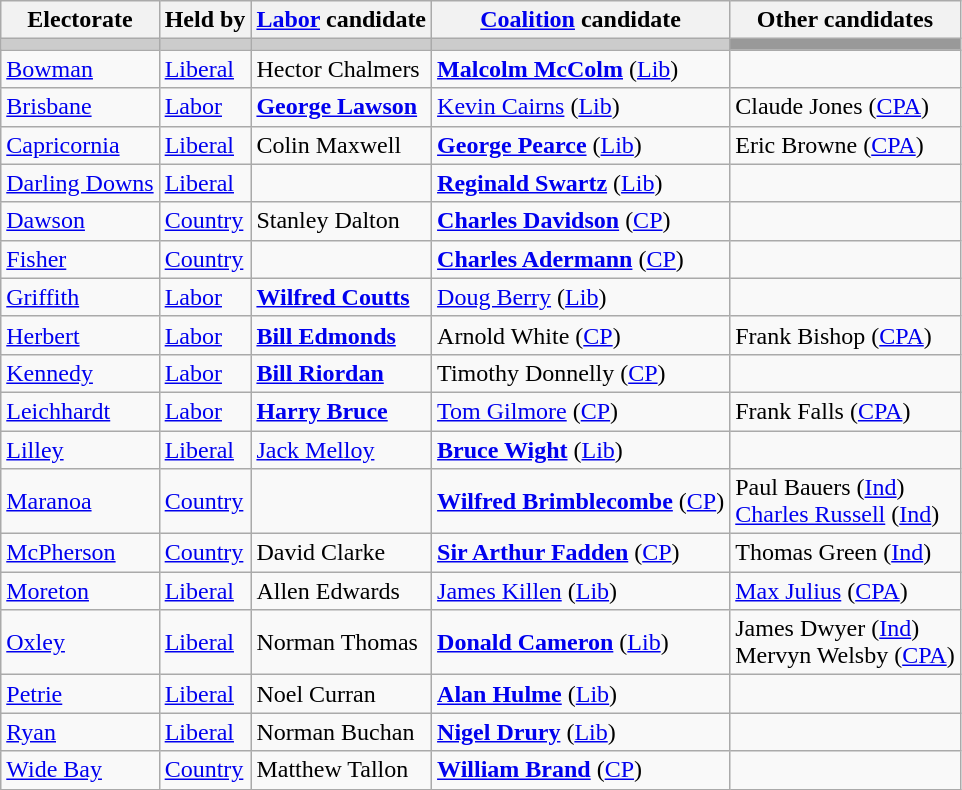<table class="wikitable">
<tr>
<th>Electorate</th>
<th>Held by</th>
<th><a href='#'>Labor</a> candidate</th>
<th><a href='#'>Coalition</a> candidate</th>
<th>Other candidates</th>
</tr>
<tr bgcolor="#cccccc">
<td></td>
<td></td>
<td></td>
<td></td>
<td bgcolor="#999999"></td>
</tr>
<tr>
<td><a href='#'>Bowman</a></td>
<td><a href='#'>Liberal</a></td>
<td>Hector Chalmers</td>
<td><strong><a href='#'>Malcolm McColm</a></strong> (<a href='#'>Lib</a>)</td>
<td></td>
</tr>
<tr>
<td><a href='#'>Brisbane</a></td>
<td><a href='#'>Labor</a></td>
<td><strong><a href='#'>George Lawson</a></strong></td>
<td><a href='#'>Kevin Cairns</a> (<a href='#'>Lib</a>)</td>
<td>Claude Jones (<a href='#'>CPA</a>)</td>
</tr>
<tr>
<td><a href='#'>Capricornia</a></td>
<td><a href='#'>Liberal</a></td>
<td>Colin Maxwell</td>
<td><strong><a href='#'>George Pearce</a></strong> (<a href='#'>Lib</a>)</td>
<td>Eric Browne (<a href='#'>CPA</a>)</td>
</tr>
<tr>
<td><a href='#'>Darling Downs</a></td>
<td><a href='#'>Liberal</a></td>
<td></td>
<td><strong><a href='#'>Reginald Swartz</a></strong> (<a href='#'>Lib</a>)</td>
<td></td>
</tr>
<tr>
<td><a href='#'>Dawson</a></td>
<td><a href='#'>Country</a></td>
<td>Stanley Dalton</td>
<td><strong><a href='#'>Charles Davidson</a></strong> (<a href='#'>CP</a>)</td>
<td></td>
</tr>
<tr>
<td><a href='#'>Fisher</a></td>
<td><a href='#'>Country</a></td>
<td></td>
<td><strong><a href='#'>Charles Adermann</a></strong> (<a href='#'>CP</a>)</td>
<td></td>
</tr>
<tr>
<td><a href='#'>Griffith</a></td>
<td><a href='#'>Labor</a></td>
<td><strong><a href='#'>Wilfred Coutts</a></strong></td>
<td><a href='#'>Doug Berry</a> (<a href='#'>Lib</a>)</td>
<td></td>
</tr>
<tr>
<td><a href='#'>Herbert</a></td>
<td><a href='#'>Labor</a></td>
<td><strong><a href='#'>Bill Edmonds</a></strong></td>
<td>Arnold White (<a href='#'>CP</a>)</td>
<td>Frank Bishop (<a href='#'>CPA</a>)</td>
</tr>
<tr>
<td><a href='#'>Kennedy</a></td>
<td><a href='#'>Labor</a></td>
<td><strong><a href='#'>Bill Riordan</a></strong></td>
<td>Timothy Donnelly (<a href='#'>CP</a>)</td>
<td></td>
</tr>
<tr>
<td><a href='#'>Leichhardt</a></td>
<td><a href='#'>Labor</a></td>
<td><strong><a href='#'>Harry Bruce</a></strong></td>
<td><a href='#'>Tom Gilmore</a> (<a href='#'>CP</a>)</td>
<td>Frank Falls (<a href='#'>CPA</a>)</td>
</tr>
<tr>
<td><a href='#'>Lilley</a></td>
<td><a href='#'>Liberal</a></td>
<td><a href='#'>Jack Melloy</a></td>
<td><strong><a href='#'>Bruce Wight</a></strong> (<a href='#'>Lib</a>)</td>
<td></td>
</tr>
<tr>
<td><a href='#'>Maranoa</a></td>
<td><a href='#'>Country</a></td>
<td></td>
<td><strong><a href='#'>Wilfred Brimblecombe</a></strong> (<a href='#'>CP</a>)</td>
<td>Paul Bauers (<a href='#'>Ind</a>)<br><a href='#'>Charles Russell</a> (<a href='#'>Ind</a>)</td>
</tr>
<tr>
<td><a href='#'>McPherson</a></td>
<td><a href='#'>Country</a></td>
<td>David Clarke</td>
<td><strong><a href='#'>Sir Arthur Fadden</a></strong> (<a href='#'>CP</a>)</td>
<td>Thomas Green (<a href='#'>Ind</a>)</td>
</tr>
<tr>
<td><a href='#'>Moreton</a></td>
<td><a href='#'>Liberal</a></td>
<td>Allen Edwards</td>
<td><a href='#'>James Killen</a> (<a href='#'>Lib</a>)</td>
<td><a href='#'>Max Julius</a> (<a href='#'>CPA</a>)</td>
</tr>
<tr>
<td><a href='#'>Oxley</a></td>
<td><a href='#'>Liberal</a></td>
<td>Norman Thomas</td>
<td><strong><a href='#'>Donald Cameron</a></strong> (<a href='#'>Lib</a>)</td>
<td>James Dwyer (<a href='#'>Ind</a>)<br>Mervyn Welsby (<a href='#'>CPA</a>)</td>
</tr>
<tr>
<td><a href='#'>Petrie</a></td>
<td><a href='#'>Liberal</a></td>
<td>Noel Curran</td>
<td><strong><a href='#'>Alan Hulme</a></strong> (<a href='#'>Lib</a>)</td>
<td></td>
</tr>
<tr>
<td><a href='#'>Ryan</a></td>
<td><a href='#'>Liberal</a></td>
<td>Norman Buchan</td>
<td><strong><a href='#'>Nigel Drury</a></strong> (<a href='#'>Lib</a>)</td>
<td></td>
</tr>
<tr>
<td><a href='#'>Wide Bay</a></td>
<td><a href='#'>Country</a></td>
<td>Matthew Tallon</td>
<td><strong><a href='#'>William Brand</a></strong> (<a href='#'>CP</a>)</td>
<td></td>
</tr>
</table>
